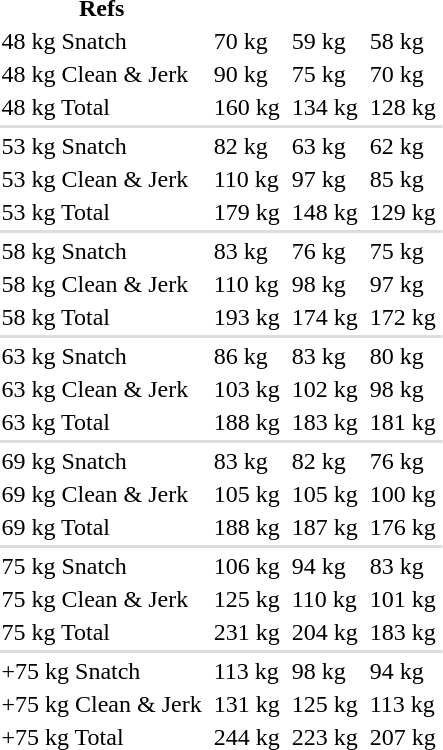<table>
<tr>
<th>Refs</th>
</tr>
<tr>
<td>48 kg Snatch</td>
<td></td>
<td>70 kg</td>
<td></td>
<td>59 kg</td>
<td></td>
<td>58 kg</td>
<td align=center></td>
</tr>
<tr>
<td>48 kg Clean & Jerk</td>
<td></td>
<td>90 kg</td>
<td></td>
<td>75 kg</td>
<td></td>
<td>70 kg</td>
<td align=center></td>
</tr>
<tr>
<td>48 kg Total</td>
<td></td>
<td>160 kg</td>
<td></td>
<td>134 kg</td>
<td></td>
<td>128 kg</td>
<td align=center></td>
</tr>
<tr bgcolor=#DDDDDD>
<td colspan=8></td>
</tr>
<tr>
<td>53 kg Snatch</td>
<td></td>
<td>82 kg</td>
<td></td>
<td>63 kg</td>
<td></td>
<td>62 kg</td>
<td align=center></td>
</tr>
<tr>
<td>53 kg Clean & Jerk</td>
<td></td>
<td>110 kg</td>
<td></td>
<td>97 kg</td>
<td></td>
<td>85 kg</td>
<td align=center></td>
</tr>
<tr>
<td>53 kg Total</td>
<td></td>
<td>179 kg</td>
<td></td>
<td>148 kg</td>
<td></td>
<td>129 kg</td>
<td align=center></td>
</tr>
<tr bgcolor=#DDDDDD>
<td colspan=8></td>
</tr>
<tr>
<td>58 kg Snatch</td>
<td></td>
<td>83 kg</td>
<td></td>
<td>76 kg</td>
<td></td>
<td>75 kg</td>
<td align=center></td>
</tr>
<tr>
<td>58 kg Clean & Jerk</td>
<td></td>
<td>110 kg</td>
<td></td>
<td>98 kg</td>
<td></td>
<td>97 kg</td>
<td align=center></td>
</tr>
<tr>
<td>58 kg Total</td>
<td></td>
<td>193 kg</td>
<td></td>
<td>174 kg</td>
<td></td>
<td>172 kg</td>
<td align=center></td>
</tr>
<tr bgcolor=#DDDDDD>
<td colspan=8></td>
</tr>
<tr>
<td>63 kg Snatch</td>
<td></td>
<td>86 kg</td>
<td></td>
<td>83 kg</td>
<td></td>
<td>80 kg</td>
<td align=center></td>
</tr>
<tr>
<td>63 kg Clean & Jerk</td>
<td></td>
<td>103 kg</td>
<td></td>
<td>102 kg</td>
<td></td>
<td>98 kg</td>
<td align=center></td>
</tr>
<tr>
<td>63 kg Total</td>
<td></td>
<td>188 kg</td>
<td></td>
<td>183 kg</td>
<td></td>
<td>181 kg</td>
<td align=center></td>
</tr>
<tr bgcolor=#DDDDDD>
<td colspan=8></td>
</tr>
<tr>
<td>69 kg Snatch</td>
<td></td>
<td>83 kg</td>
<td></td>
<td>82 kg</td>
<td></td>
<td>76 kg</td>
<td align=center></td>
</tr>
<tr>
<td>69 kg Clean & Jerk</td>
<td></td>
<td>105 kg</td>
<td></td>
<td>105 kg</td>
<td></td>
<td>100 kg</td>
<td align=center></td>
</tr>
<tr>
<td>69 kg Total</td>
<td></td>
<td>188 kg</td>
<td></td>
<td>187 kg</td>
<td></td>
<td>176 kg</td>
<td align=center></td>
</tr>
<tr bgcolor=#DDDDDD>
<td colspan=8></td>
</tr>
<tr>
<td>75 kg Snatch</td>
<td></td>
<td>106 kg</td>
<td></td>
<td>94 kg</td>
<td></td>
<td>83 kg</td>
<td align=center></td>
</tr>
<tr>
<td>75 kg Clean & Jerk</td>
<td></td>
<td>125 kg</td>
<td></td>
<td>110 kg</td>
<td></td>
<td>101 kg</td>
<td align=center></td>
</tr>
<tr>
<td>75 kg Total</td>
<td></td>
<td>231 kg</td>
<td></td>
<td>204 kg</td>
<td></td>
<td>183 kg</td>
<td align=center></td>
</tr>
<tr bgcolor=#DDDDDD>
<td colspan=8></td>
</tr>
<tr>
<td>+75 kg Snatch</td>
<td></td>
<td>113 kg</td>
<td></td>
<td>98 kg</td>
<td></td>
<td>94 kg</td>
<td align=center></td>
</tr>
<tr>
<td>+75 kg Clean & Jerk</td>
<td></td>
<td>131 kg</td>
<td></td>
<td>125 kg</td>
<td></td>
<td>113 kg</td>
<td align=center></td>
</tr>
<tr>
<td>+75 kg Total</td>
<td></td>
<td>244 kg</td>
<td></td>
<td>223 kg</td>
<td></td>
<td>207 kg</td>
<td align=center></td>
</tr>
</table>
